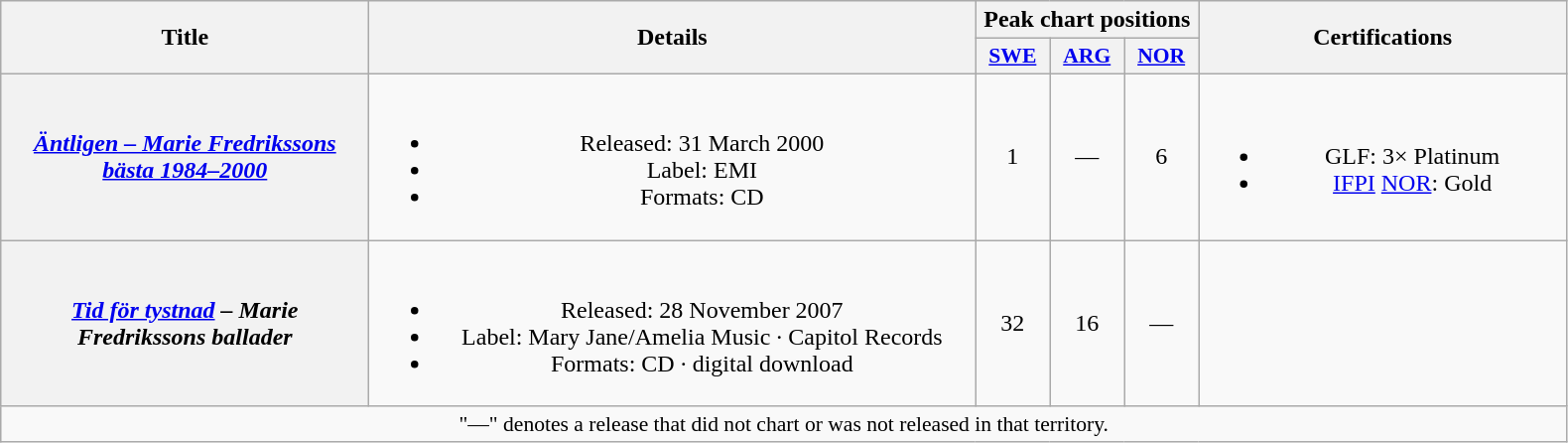<table class="wikitable plainrowheaders" style="text-align:center;" border="1">
<tr>
<th scope="col" rowspan="2" style="width:15em;">Title</th>
<th scope="col" rowspan="2" style="width:25em;">Details</th>
<th scope="col" colspan="3">Peak chart positions</th>
<th scope="col" rowspan="2" style="width:15em;">Certifications</th>
</tr>
<tr>
<th scope="col" style="width:3em;font-size:90%;"><a href='#'>SWE</a><br></th>
<th scope="col" style="width:3em;font-size:90%;"><a href='#'>ARG</a><br></th>
<th scope="col" style="width:3em;font-size:90%;"><a href='#'>NOR</a><br></th>
</tr>
<tr>
<th scope="row"><em><a href='#'>Äntligen – Marie Fredrikssons bästa 1984–2000</a></em></th>
<td><br><ul><li>Released: 31 March 2000</li><li>Label: EMI</li><li>Formats: CD</li></ul></td>
<td>1</td>
<td>—</td>
<td>6</td>
<td><br><ul><li>GLF: 3× Platinum</li><li><a href='#'>IFPI</a> <a href='#'>NOR</a>: Gold</li></ul></td>
</tr>
<tr>
<th scope="row"><em><a href='#'>Tid för tystnad</a> – Marie Fredrikssons ballader</em></th>
<td><br><ul><li>Released: 28 November 2007</li><li>Label: Mary Jane/Amelia Music · Capitol Records</li><li>Formats: CD · digital download</li></ul></td>
<td>32</td>
<td>16</td>
<td>—</td>
<td></td>
</tr>
<tr>
<td colspan="6" style="font-size:90%">"—" denotes a release that did not chart or was not released in that territory.</td>
</tr>
</table>
